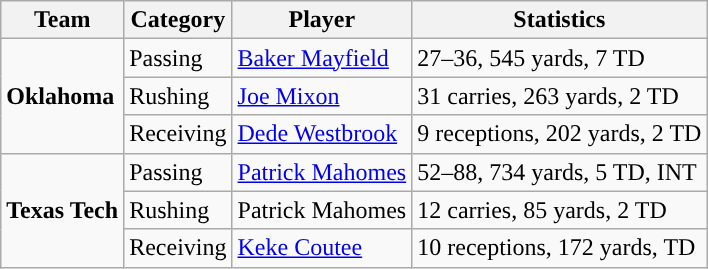<table class="wikitable">
<tr>
<th>Team</th>
<th>Category</th>
<th>Player</th>
<th>Statistics</th>
</tr>
<tr>
<td rowspan=3><strong>Oklahoma</strong></td>
<td>Passing</td>
<td><a href='#'>Baker Mayfield</a></td>
<td>27–36, 545 yards, 7 TD</td>
</tr>
<tr>
<td>Rushing</td>
<td><a href='#'>Joe Mixon</a></td>
<td>31 carries, 263 yards, 2 TD</td>
</tr>
<tr>
<td>Receiving</td>
<td><a href='#'>Dede Westbrook</a></td>
<td>9 receptions, 202 yards, 2 TD</td>
</tr>
<tr>
<td rowspan=3><strong>Texas Tech</strong></td>
<td>Passing</td>
<td><a href='#'>Patrick Mahomes</a></td>
<td>52–88, 734 yards, 5 TD, INT</td>
</tr>
<tr>
<td>Rushing</td>
<td>Patrick Mahomes</td>
<td>12 carries, 85 yards, 2 TD</td>
</tr>
<tr>
<td>Receiving</td>
<td><a href='#'>Keke Coutee</a></td>
<td>10 receptions, 172 yards, TD</td>
</tr>
</table>
